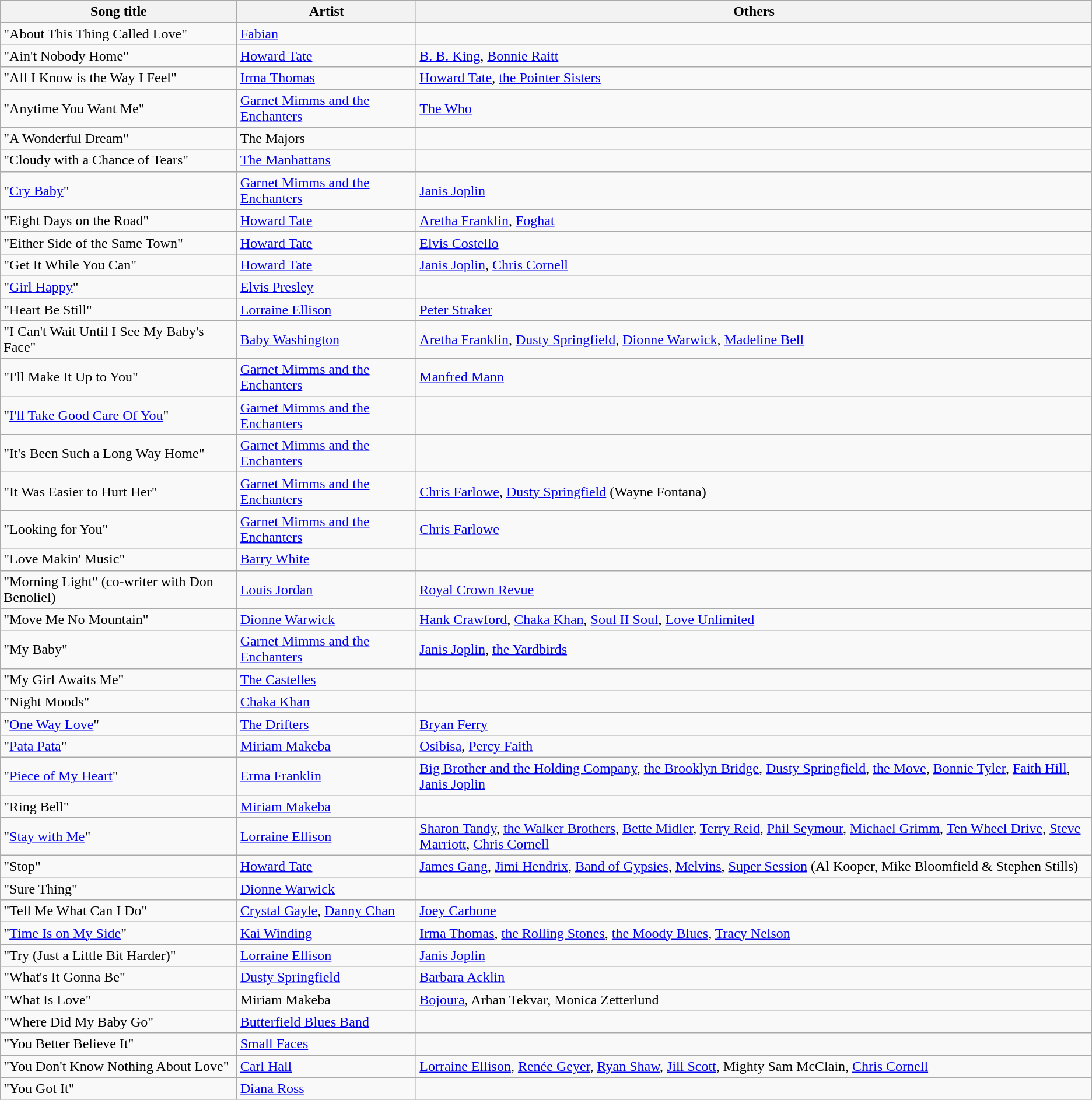<table class="wikitable">
<tr style="background:#ccc;">
<th>Song title</th>
<th>Artist</th>
<th>Others</th>
</tr>
<tr>
<td>"About This Thing Called Love"</td>
<td><a href='#'>Fabian</a></td>
<td></td>
</tr>
<tr>
<td>"Ain't Nobody Home"</td>
<td><a href='#'>Howard Tate</a></td>
<td><a href='#'>B. B. King</a>, <a href='#'>Bonnie Raitt</a></td>
</tr>
<tr>
<td>"All I Know is the Way I Feel"</td>
<td><a href='#'>Irma Thomas</a></td>
<td><a href='#'>Howard Tate</a>, <a href='#'>the Pointer Sisters</a></td>
</tr>
<tr>
<td>"Anytime You Want Me"</td>
<td><a href='#'>Garnet Mimms and the Enchanters</a></td>
<td><a href='#'>The Who</a></td>
</tr>
<tr>
<td>"A Wonderful Dream"</td>
<td>The Majors</td>
<td></td>
</tr>
<tr>
<td>"Cloudy with a Chance of Tears"</td>
<td><a href='#'>The Manhattans</a></td>
<td></td>
</tr>
<tr>
<td>"<a href='#'>Cry Baby</a>"</td>
<td><a href='#'>Garnet Mimms and the Enchanters</a></td>
<td><a href='#'>Janis Joplin</a></td>
</tr>
<tr>
<td>"Eight Days on the Road"</td>
<td><a href='#'>Howard Tate</a></td>
<td><a href='#'>Aretha Franklin</a>, <a href='#'>Foghat</a></td>
</tr>
<tr>
<td>"Either Side of the Same Town"</td>
<td><a href='#'>Howard Tate</a></td>
<td><a href='#'>Elvis Costello</a></td>
</tr>
<tr>
<td>"Get It While You Can"</td>
<td><a href='#'>Howard Tate</a></td>
<td><a href='#'>Janis Joplin</a>, <a href='#'>Chris Cornell</a></td>
</tr>
<tr>
<td>"<a href='#'>Girl Happy</a>"</td>
<td><a href='#'>Elvis Presley</a></td>
<td></td>
</tr>
<tr>
<td>"Heart Be Still"</td>
<td><a href='#'>Lorraine Ellison</a></td>
<td><a href='#'>Peter Straker</a></td>
</tr>
<tr>
<td>"I Can't Wait Until I See My Baby's Face"</td>
<td><a href='#'>Baby Washington</a></td>
<td><a href='#'>Aretha Franklin</a>, <a href='#'>Dusty Springfield</a>, <a href='#'>Dionne Warwick</a>, <a href='#'>Madeline Bell</a></td>
</tr>
<tr>
<td>"I'll Make It Up to You"</td>
<td><a href='#'>Garnet Mimms and the Enchanters</a></td>
<td><a href='#'>Manfred Mann</a></td>
</tr>
<tr>
<td>"<a href='#'>I'll Take Good Care Of You</a>"</td>
<td><a href='#'>Garnet Mimms and the Enchanters</a></td>
<td></td>
</tr>
<tr>
<td>"It's Been Such a Long Way Home"</td>
<td><a href='#'>Garnet Mimms and the Enchanters</a></td>
<td></td>
</tr>
<tr>
<td>"It Was Easier to Hurt Her"</td>
<td><a href='#'>Garnet Mimms and the Enchanters</a></td>
<td><a href='#'>Chris Farlowe</a>, <a href='#'>Dusty Springfield</a> (Wayne Fontana)</td>
</tr>
<tr>
<td>"Looking for You"</td>
<td><a href='#'>Garnet Mimms and the Enchanters</a></td>
<td><a href='#'>Chris Farlowe</a></td>
</tr>
<tr>
<td>"Love Makin' Music"</td>
<td><a href='#'>Barry White</a></td>
<td></td>
</tr>
<tr>
<td>"Morning Light" (co-writer with Don Benoliel)</td>
<td><a href='#'>Louis Jordan</a></td>
<td><a href='#'>Royal Crown Revue</a></td>
</tr>
<tr>
<td>"Move Me No Mountain"</td>
<td><a href='#'>Dionne Warwick</a></td>
<td><a href='#'>Hank Crawford</a>, <a href='#'>Chaka Khan</a>, <a href='#'>Soul II Soul</a>, <a href='#'>Love Unlimited</a></td>
</tr>
<tr>
<td>"My Baby"</td>
<td><a href='#'>Garnet Mimms and the Enchanters</a></td>
<td><a href='#'>Janis Joplin</a>, <a href='#'>the Yardbirds</a></td>
</tr>
<tr>
<td>"My Girl Awaits Me"</td>
<td><a href='#'>The Castelles</a></td>
<td></td>
</tr>
<tr>
<td>"Night Moods"</td>
<td><a href='#'>Chaka Khan</a></td>
<td></td>
</tr>
<tr>
<td>"<a href='#'>One Way Love</a>"</td>
<td><a href='#'>The Drifters</a></td>
<td><a href='#'>Bryan Ferry</a></td>
</tr>
<tr>
<td>"<a href='#'>Pata Pata</a>"</td>
<td><a href='#'>Miriam Makeba</a></td>
<td><a href='#'>Osibisa</a>, <a href='#'>Percy Faith</a></td>
</tr>
<tr>
<td>"<a href='#'>Piece of My Heart</a>"</td>
<td><a href='#'>Erma Franklin</a></td>
<td><a href='#'>Big Brother and the Holding Company</a>, <a href='#'>the Brooklyn Bridge</a>, <a href='#'>Dusty Springfield</a>, <a href='#'>the Move</a>, <a href='#'>Bonnie Tyler</a>, <a href='#'>Faith Hill</a>, <a href='#'>Janis Joplin</a></td>
</tr>
<tr>
<td>"Ring Bell"</td>
<td><a href='#'>Miriam Makeba</a></td>
<td></td>
</tr>
<tr>
<td>"<a href='#'>Stay with Me</a>"</td>
<td><a href='#'>Lorraine Ellison</a></td>
<td><a href='#'>Sharon Tandy</a>, <a href='#'>the Walker Brothers</a>, <a href='#'>Bette Midler</a>, <a href='#'>Terry Reid</a>, <a href='#'>Phil Seymour</a>, <a href='#'>Michael Grimm</a>, <a href='#'>Ten Wheel Drive</a>, <a href='#'>Steve Marriott</a>, <a href='#'>Chris Cornell</a></td>
</tr>
<tr>
<td>"Stop"</td>
<td><a href='#'>Howard Tate</a></td>
<td><a href='#'>James Gang</a>, <a href='#'>Jimi Hendrix</a>, <a href='#'>Band of Gypsies</a>, <a href='#'>Melvins</a>, <a href='#'>Super Session</a> (Al Kooper, Mike Bloomfield & Stephen Stills)</td>
</tr>
<tr>
<td>"Sure Thing"</td>
<td><a href='#'>Dionne Warwick</a></td>
<td></td>
</tr>
<tr>
<td>"Tell Me What Can I Do"</td>
<td><a href='#'>Crystal Gayle</a>, <a href='#'>Danny Chan</a></td>
<td><a href='#'>Joey Carbone</a></td>
</tr>
<tr>
<td>"<a href='#'>Time Is on My Side</a>"</td>
<td><a href='#'>Kai Winding</a></td>
<td><a href='#'>Irma Thomas</a>, <a href='#'>the Rolling Stones</a>, <a href='#'>the Moody Blues</a>, <a href='#'>Tracy Nelson</a></td>
</tr>
<tr>
<td>"Try (Just a Little Bit Harder)"</td>
<td><a href='#'>Lorraine Ellison</a></td>
<td><a href='#'>Janis Joplin</a></td>
</tr>
<tr>
<td>"What's It Gonna Be"</td>
<td><a href='#'>Dusty Springfield</a></td>
<td><a href='#'>Barbara Acklin</a></td>
</tr>
<tr>
<td>"What Is Love"</td>
<td>Miriam Makeba</td>
<td><a href='#'>Bojoura</a>, Arhan Tekvar, Monica Zetterlund</td>
</tr>
<tr>
<td>"Where Did My Baby Go"</td>
<td><a href='#'>Butterfield Blues Band</a></td>
<td></td>
</tr>
<tr>
<td>"You Better Believe It"</td>
<td><a href='#'>Small Faces</a></td>
<td></td>
</tr>
<tr>
<td>"You Don't Know Nothing About Love"</td>
<td><a href='#'>Carl Hall</a></td>
<td><a href='#'>Lorraine Ellison</a>, <a href='#'>Renée Geyer</a>, <a href='#'>Ryan Shaw</a>, <a href='#'>Jill Scott</a>, Mighty Sam McClain, <a href='#'>Chris Cornell</a></td>
</tr>
<tr>
<td>"You Got It"</td>
<td><a href='#'>Diana Ross</a></td>
<td></td>
</tr>
</table>
